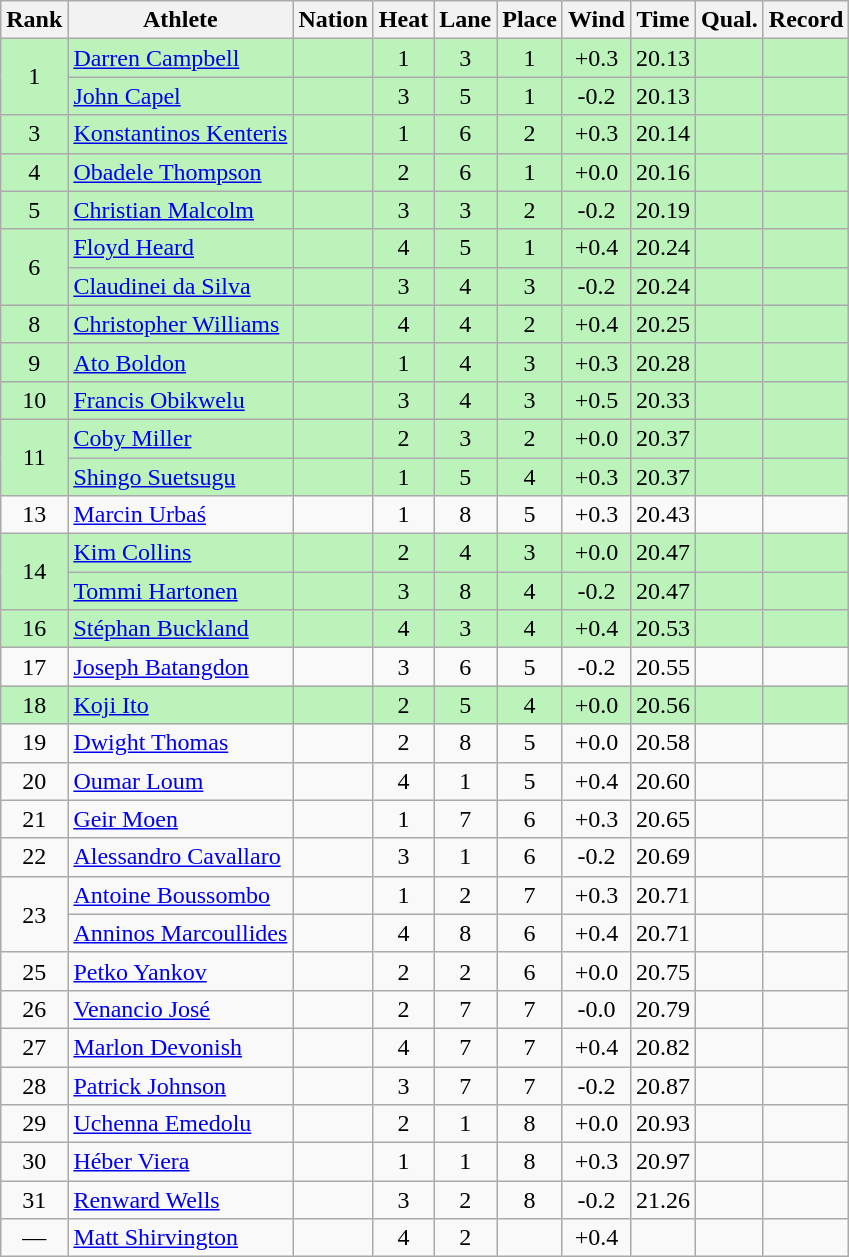<table class="wikitable sortable" style="text-align:center">
<tr>
<th>Rank</th>
<th>Athlete</th>
<th>Nation</th>
<th>Heat</th>
<th>Lane</th>
<th>Place</th>
<th>Wind</th>
<th>Time</th>
<th>Qual.</th>
<th>Record</th>
</tr>
<tr bgcolor = "bbf3bb">
<td rowspan="2">1</td>
<td align="left"><a href='#'>Darren Campbell</a></td>
<td align="left"></td>
<td>1</td>
<td>3</td>
<td>1</td>
<td>+0.3</td>
<td>20.13</td>
<td></td>
<td></td>
</tr>
<tr bgcolor = "bbf3bb">
<td align="left"><a href='#'>John Capel</a></td>
<td align="left"></td>
<td>3</td>
<td>5</td>
<td>1</td>
<td>-0.2</td>
<td>20.13</td>
<td></td>
<td></td>
</tr>
<tr bgcolor = "bbf3bb">
<td>3</td>
<td align="left"><a href='#'>Konstantinos Kenteris</a></td>
<td align="left"></td>
<td>1</td>
<td>6</td>
<td>2</td>
<td>+0.3</td>
<td>20.14</td>
<td></td>
<td><strong></strong></td>
</tr>
<tr bgcolor = "bbf3bb">
<td>4</td>
<td align="left"><a href='#'>Obadele Thompson</a></td>
<td align="left"></td>
<td>2</td>
<td>6</td>
<td>1</td>
<td>+0.0</td>
<td>20.16</td>
<td></td>
<td></td>
</tr>
<tr bgcolor = "bbf3bb">
<td>5</td>
<td align="left"><a href='#'>Christian Malcolm</a></td>
<td align="left"></td>
<td>3</td>
<td>3</td>
<td>2</td>
<td>-0.2</td>
<td>20.19</td>
<td></td>
<td></td>
</tr>
<tr bgcolor = "bbf3bb">
<td rowspan="2">6</td>
<td align="left"><a href='#'>Floyd Heard</a></td>
<td align="left"></td>
<td>4</td>
<td>5</td>
<td>1</td>
<td>+0.4</td>
<td>20.24</td>
<td></td>
<td></td>
</tr>
<tr bgcolor = "bbf3bb">
<td align="left"><a href='#'>Claudinei da Silva</a></td>
<td align="left"></td>
<td>3</td>
<td>4</td>
<td>3</td>
<td>-0.2</td>
<td>20.24</td>
<td></td>
<td></td>
</tr>
<tr bgcolor = "bbf3bb">
<td>8</td>
<td align="left"><a href='#'>Christopher Williams</a></td>
<td align="left"></td>
<td>4</td>
<td>4</td>
<td>2</td>
<td>+0.4</td>
<td>20.25</td>
<td></td>
<td></td>
</tr>
<tr bgcolor = "bbf3bb">
<td>9</td>
<td align="left"><a href='#'>Ato Boldon</a></td>
<td align="left"></td>
<td>1</td>
<td>4</td>
<td>3</td>
<td>+0.3</td>
<td>20.28</td>
<td></td>
<td></td>
</tr>
<tr bgcolor = "bbf3bb">
<td>10</td>
<td align="left"><a href='#'>Francis Obikwelu</a></td>
<td align="left"></td>
<td>3</td>
<td>4</td>
<td>3</td>
<td>+0.5</td>
<td>20.33</td>
<td></td>
<td></td>
</tr>
<tr bgcolor = "bbf3bb">
<td rowspan="2">11</td>
<td align="left"><a href='#'>Coby Miller</a></td>
<td align="left"></td>
<td>2</td>
<td>3</td>
<td>2</td>
<td>+0.0</td>
<td>20.37</td>
<td></td>
<td></td>
</tr>
<tr bgcolor = "bbf3bb">
<td align="left"><a href='#'>Shingo Suetsugu</a></td>
<td align="left"></td>
<td>1</td>
<td>5</td>
<td>4</td>
<td>+0.3</td>
<td>20.37</td>
<td></td>
<td></td>
</tr>
<tr>
<td>13</td>
<td align="left"><a href='#'>Marcin Urbaś</a></td>
<td align="left"></td>
<td>1</td>
<td>8</td>
<td>5</td>
<td>+0.3</td>
<td>20.43</td>
<td></td>
<td></td>
</tr>
<tr bgcolor = "bbf3bb">
<td rowspan="2">14</td>
<td align="left"><a href='#'>Kim Collins</a></td>
<td align="left"></td>
<td>2</td>
<td>4</td>
<td>3</td>
<td>+0.0</td>
<td>20.47</td>
<td></td>
<td></td>
</tr>
<tr bgcolor = "bbf3bb">
<td align="left"><a href='#'>Tommi Hartonen</a></td>
<td align="left"></td>
<td>3</td>
<td>8</td>
<td>4</td>
<td>-0.2</td>
<td>20.47</td>
<td></td>
<td><strong></strong></td>
</tr>
<tr bgcolor = "bbf3bb">
<td>16</td>
<td align="left"><a href='#'>Stéphan Buckland</a></td>
<td align="left"></td>
<td>4</td>
<td>3</td>
<td>4</td>
<td>+0.4</td>
<td>20.53</td>
<td></td>
<td></td>
</tr>
<tr>
<td>17</td>
<td align="left"><a href='#'>Joseph Batangdon</a></td>
<td align="left"></td>
<td>3</td>
<td>6</td>
<td>5</td>
<td>-0.2</td>
<td>20.55</td>
<td></td>
<td></td>
</tr>
<tr bgcolor = "bbf3bb">
<td>18</td>
<td align="left"><a href='#'>Koji Ito</a></td>
<td align="left"></td>
<td>2</td>
<td>5</td>
<td>4</td>
<td>+0.0</td>
<td>20.56</td>
<td></td>
<td></td>
</tr>
<tr>
<td>19</td>
<td align="left"><a href='#'>Dwight Thomas</a></td>
<td align="left"></td>
<td>2</td>
<td>8</td>
<td>5</td>
<td>+0.0</td>
<td>20.58</td>
<td></td>
<td></td>
</tr>
<tr>
<td>20</td>
<td align="left"><a href='#'>Oumar Loum</a></td>
<td align="left"></td>
<td>4</td>
<td>1</td>
<td>5</td>
<td>+0.4</td>
<td>20.60</td>
<td></td>
<td></td>
</tr>
<tr>
<td>21</td>
<td align="left"><a href='#'>Geir Moen</a></td>
<td align="left"></td>
<td>1</td>
<td>7</td>
<td>6</td>
<td>+0.3</td>
<td>20.65</td>
<td></td>
<td></td>
</tr>
<tr>
<td>22</td>
<td align="left"><a href='#'>Alessandro Cavallaro</a></td>
<td align="left"></td>
<td>3</td>
<td>1</td>
<td>6</td>
<td>-0.2</td>
<td>20.69</td>
<td></td>
<td></td>
</tr>
<tr>
<td rowspan="2">23</td>
<td align="left"><a href='#'>Antoine Boussombo</a></td>
<td align="left"></td>
<td>1</td>
<td>2</td>
<td>7</td>
<td>+0.3</td>
<td>20.71</td>
<td></td>
<td></td>
</tr>
<tr>
<td align="left"><a href='#'>Anninos Marcoullides</a></td>
<td align="left"></td>
<td>4</td>
<td>8</td>
<td>6</td>
<td>+0.4</td>
<td>20.71</td>
<td></td>
<td></td>
</tr>
<tr>
<td>25</td>
<td align="left"><a href='#'>Petko Yankov</a></td>
<td align="left"></td>
<td>2</td>
<td>2</td>
<td>6</td>
<td>+0.0</td>
<td>20.75</td>
<td></td>
<td></td>
</tr>
<tr>
<td>26</td>
<td align="left"><a href='#'>Venancio José</a></td>
<td align="left"></td>
<td>2</td>
<td>7</td>
<td>7</td>
<td>-0.0</td>
<td>20.79</td>
<td></td>
<td></td>
</tr>
<tr>
<td>27</td>
<td align="left"><a href='#'>Marlon Devonish</a></td>
<td align="left"></td>
<td>4</td>
<td>7</td>
<td>7</td>
<td>+0.4</td>
<td>20.82</td>
<td></td>
<td></td>
</tr>
<tr>
<td>28</td>
<td align="left"><a href='#'>Patrick Johnson</a></td>
<td align="left"></td>
<td>3</td>
<td>7</td>
<td>7</td>
<td>-0.2</td>
<td>20.87</td>
<td></td>
<td></td>
</tr>
<tr>
<td>29</td>
<td align="left"><a href='#'>Uchenna Emedolu</a></td>
<td align="left"></td>
<td>2</td>
<td>1</td>
<td>8</td>
<td>+0.0</td>
<td>20.93</td>
<td></td>
<td></td>
</tr>
<tr>
<td>30</td>
<td align="left"><a href='#'>Héber Viera</a></td>
<td align="left"></td>
<td>1</td>
<td>1</td>
<td>8</td>
<td>+0.3</td>
<td>20.97</td>
<td></td>
<td></td>
</tr>
<tr>
<td>31</td>
<td align="left"><a href='#'>Renward Wells</a></td>
<td align="left"></td>
<td>3</td>
<td>2</td>
<td>8</td>
<td>-0.2</td>
<td>21.26</td>
<td></td>
<td></td>
</tr>
<tr>
<td data-sort-value=32>—</td>
<td align="left"><a href='#'>Matt Shirvington</a></td>
<td align="left"></td>
<td>4</td>
<td>2</td>
<td></td>
<td>+0.4</td>
<td data-sort-value=99.99></td>
<td></td>
<td></td>
</tr>
</table>
